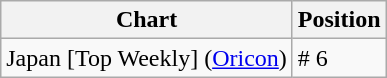<table class="wikitable">
<tr>
<th>Chart</th>
<th>Position</th>
</tr>
<tr>
<td>Japan [Top Weekly] (<a href='#'>Oricon</a>)</td>
<td># 6</td>
</tr>
</table>
